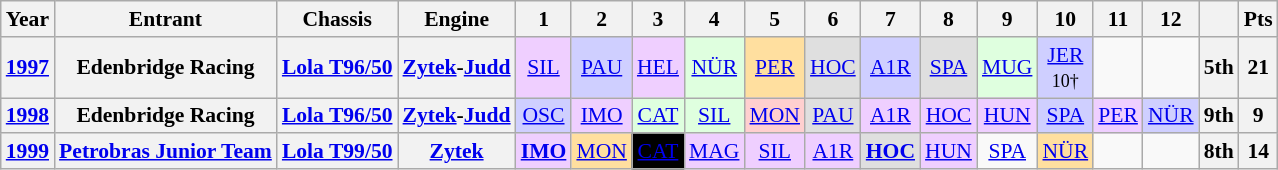<table class="wikitable" style="text-align:center; font-size:90%">
<tr>
<th>Year</th>
<th>Entrant</th>
<th>Chassis</th>
<th>Engine</th>
<th>1</th>
<th>2</th>
<th>3</th>
<th>4</th>
<th>5</th>
<th>6</th>
<th>7</th>
<th>8</th>
<th>9</th>
<th>10</th>
<th>11</th>
<th>12</th>
<th></th>
<th>Pts</th>
</tr>
<tr>
<th><a href='#'>1997</a></th>
<th>Edenbridge Racing</th>
<th><a href='#'>Lola T96/50</a></th>
<th><a href='#'>Zytek</a>-<a href='#'>Judd</a></th>
<td style="background:#EFCFFF;"><a href='#'>SIL</a><br></td>
<td style="background:#CFCFFF;"><a href='#'>PAU</a><br></td>
<td style="background:#EFCFFF;"><a href='#'>HEL</a><br></td>
<td style="background:#DFFFDF;"><a href='#'>NÜR</a><br></td>
<td style="background:#FFDF9F;"><a href='#'>PER</a><br></td>
<td style="background:#DFDFDF;"><a href='#'>HOC</a><br></td>
<td style="background:#CFCFFF;"><a href='#'>A1R</a><br></td>
<td style="background:#DFDFDF;"><a href='#'>SPA</a><br></td>
<td style="background:#DFFFDF;"><a href='#'>MUG</a><br></td>
<td style="background:#CFCFFF;"><a href='#'>JER</a><br><small>10†</small></td>
<td></td>
<td></td>
<th>5th</th>
<th>21</th>
</tr>
<tr>
<th><a href='#'>1998</a></th>
<th>Edenbridge Racing</th>
<th><a href='#'>Lola T96/50</a></th>
<th><a href='#'>Zytek</a>-<a href='#'>Judd</a></th>
<td style="background:#CFCFFF;"><a href='#'>OSC</a><br></td>
<td style="background:#EFCFFF;"><a href='#'>IMO</a><br></td>
<td style="background:#DFFFDF;"><a href='#'>CAT</a><br></td>
<td style="background:#DFFFDF;"><a href='#'>SIL</a><br></td>
<td style="background:#FFCFCF;"><a href='#'>MON</a><br></td>
<td style="background:#DFDFDF;"><a href='#'>PAU</a><br></td>
<td style="background:#EFCFFF;"><a href='#'>A1R</a><br></td>
<td style="background:#EFCFFF;"><a href='#'>HOC</a><br></td>
<td style="background:#EFCFFF;"><a href='#'>HUN</a><br></td>
<td style="background:#CFCFFF;"><a href='#'>SPA</a><br></td>
<td style="background:#EFCFFF;"><a href='#'>PER</a><br></td>
<td style="background:#CFCFFF;"><a href='#'>NÜR</a><br></td>
<th>9th</th>
<th>9</th>
</tr>
<tr>
<th><a href='#'>1999</a></th>
<th><a href='#'>Petrobras Junior Team</a></th>
<th><a href='#'>Lola T99/50</a></th>
<th><a href='#'>Zytek</a></th>
<td style="background:#EFCFFF;"><strong><a href='#'>IMO</a></strong><br></td>
<td style="background:#FFDF9F;"><a href='#'>MON</a><br></td>
<td style="background:#000000; color:white"><a href='#'><span>CAT</span></a><br></td>
<td style="background:#EFCFFF;"><a href='#'>MAG</a><br></td>
<td style="background:#EFCFFF;"><a href='#'>SIL</a><br></td>
<td style="background:#EFCFFF;"><a href='#'>A1R</a><br></td>
<td style="background:#DFDFDF;"><strong><a href='#'>HOC</a></strong><br></td>
<td style="background:#EFCFFF;"><a href='#'>HUN</a><br></td>
<td><a href='#'>SPA</a></td>
<td style="background:#FFDF9F;"><a href='#'>NÜR</a><br></td>
<td></td>
<td></td>
<th>8th</th>
<th>14</th>
</tr>
</table>
